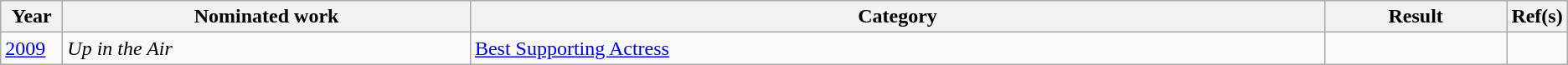<table class="wikitable">
<tr>
<th width=4%>Year</th>
<th width=27%>Nominated work</th>
<th width=57%>Category</th>
<th width=12%>Result</th>
<th width=4%>Ref(s)</th>
</tr>
<tr>
<td><a href='#'>2009</a></td>
<td><em>Up in the Air</em></td>
<td><a href='#'>Best Supporting Actress</a></td>
<td></td>
<td></td>
</tr>
</table>
